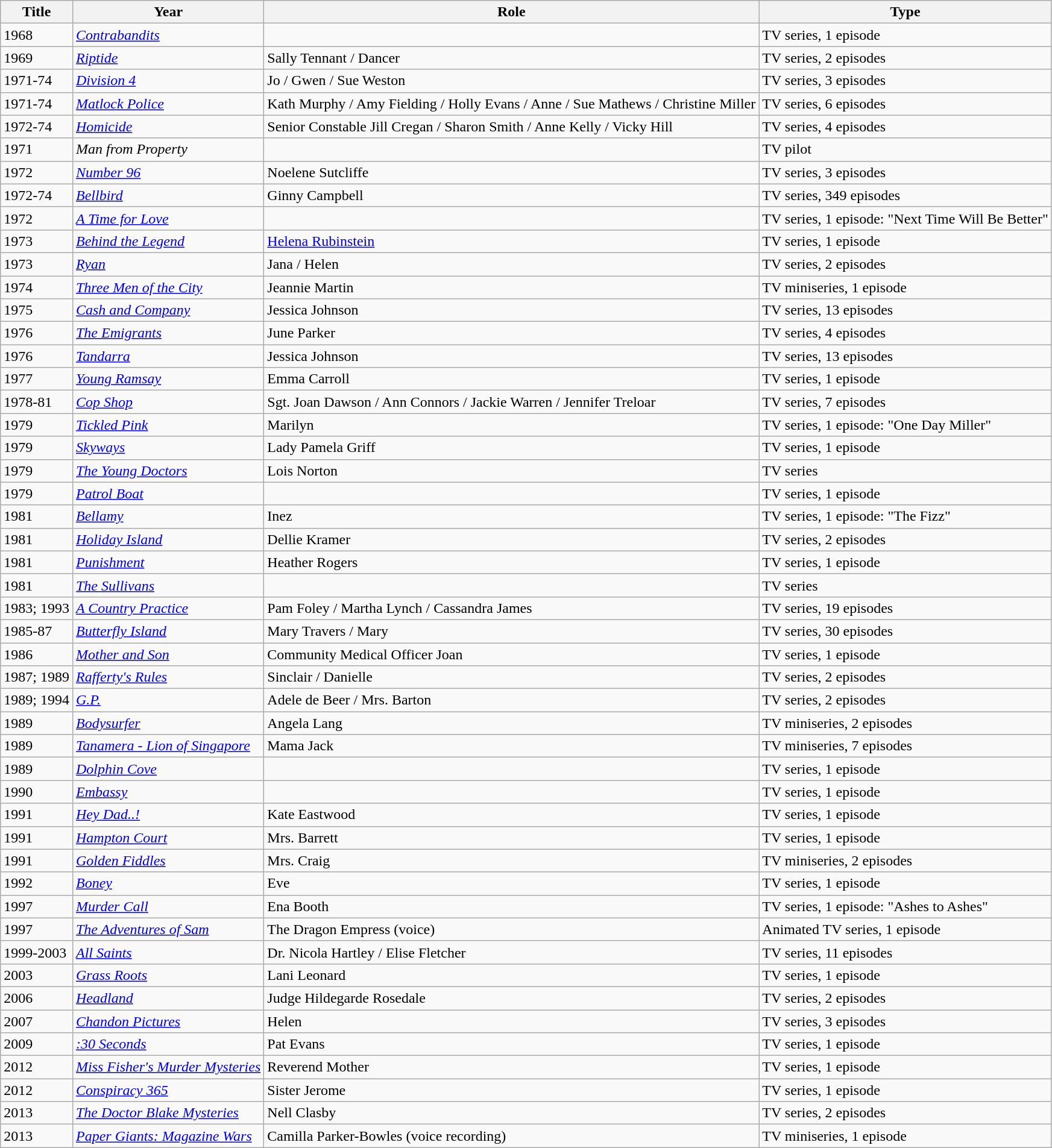<table class="wikitable">
<tr>
<th>Title</th>
<th>Year</th>
<th>Role</th>
<th>Type</th>
</tr>
<tr>
<td>1968</td>
<td><em><a href='#'>Contrabandits</a></em></td>
<td></td>
<td>TV series, 1 episode</td>
</tr>
<tr>
<td>1969</td>
<td><em><a href='#'>Riptide</a></em></td>
<td>Sally Tennant / Dancer</td>
<td>TV series, 2 episodes</td>
</tr>
<tr>
<td>1971-74</td>
<td><em><a href='#'>Division 4</a></em></td>
<td>Jo / Gwen / Sue Weston</td>
<td>TV series, 3 episodes</td>
</tr>
<tr>
<td>1971-74</td>
<td><em><a href='#'>Matlock Police</a></em></td>
<td>Kath Murphy / Amy Fielding / Holly Evans / Anne / Sue Mathews / Christine Miller</td>
<td>TV series, 6 episodes</td>
</tr>
<tr>
<td>1972-74</td>
<td><em><a href='#'>Homicide</a></em></td>
<td>Senior Constable Jill Cregan / Sharon Smith / Anne Kelly / Vicky Hill</td>
<td>TV series, 4 episodes</td>
</tr>
<tr>
<td>1971</td>
<td><em>Man from Property</em></td>
<td></td>
<td>TV pilot</td>
</tr>
<tr>
<td>1972</td>
<td><em><a href='#'>Number 96</a></em></td>
<td>Noelene Sutcliffe</td>
<td>TV series, 3 episodes</td>
</tr>
<tr>
<td>1972-74</td>
<td><em><a href='#'>Bellbird</a></em></td>
<td>Ginny Campbell</td>
<td>TV series, 349 episodes</td>
</tr>
<tr>
<td>1972</td>
<td><em><a href='#'>A Time for Love</a></em></td>
<td></td>
<td>TV series, 1 episode: "Next Time Will Be Better"</td>
</tr>
<tr>
<td>1973</td>
<td><em><a href='#'>Behind the Legend</a></em></td>
<td><a href='#'>Helena Rubinstein</a></td>
<td>TV series, 1 episode</td>
</tr>
<tr>
<td>1973</td>
<td><em><a href='#'>Ryan</a></em></td>
<td>Jana / Helen</td>
<td>TV series, 2 episodes</td>
</tr>
<tr>
<td>1974</td>
<td><em><a href='#'>Three Men of the City</a></em></td>
<td>Jeannie Martin</td>
<td>TV miniseries, 1 episode</td>
</tr>
<tr>
<td>1975</td>
<td><em><a href='#'>Cash and Company</a></em></td>
<td>Jessica Johnson</td>
<td>TV series, 13 episodes</td>
</tr>
<tr>
<td>1976</td>
<td><em><a href='#'>The Emigrants</a></em></td>
<td>June Parker</td>
<td>TV series, 4 episodes</td>
</tr>
<tr>
<td>1976</td>
<td><em><a href='#'>Tandarra</a></em></td>
<td>Jessica Johnson</td>
<td>TV series, 13 episodes</td>
</tr>
<tr>
<td>1977</td>
<td><em><a href='#'>Young Ramsay</a></em></td>
<td>Emma Carroll</td>
<td>TV series, 1 episode</td>
</tr>
<tr>
<td>1978-81</td>
<td><em><a href='#'>Cop Shop</a></em></td>
<td>Sgt. Joan Dawson / Ann Connors / Jackie Warren / Jennifer Treloar</td>
<td>TV series, 7 episodes</td>
</tr>
<tr>
<td>1979</td>
<td><em><a href='#'>Tickled Pink</a></em></td>
<td>Marilyn</td>
<td>TV series, 1 episode: "One Day Miller"</td>
</tr>
<tr>
<td>1979</td>
<td><em><a href='#'>Skyways</a></em></td>
<td>Lady Pamela Griff</td>
<td>TV series, 1 episode</td>
</tr>
<tr>
<td>1979</td>
<td><em><a href='#'>The Young Doctors</a></em></td>
<td>Lois Norton</td>
<td>TV series</td>
</tr>
<tr>
<td>1979</td>
<td><em><a href='#'>Patrol Boat</a></em></td>
<td></td>
<td>TV series, 1 episode</td>
</tr>
<tr>
<td>1981</td>
<td><em><a href='#'>Bellamy</a></em></td>
<td>Inez</td>
<td>TV series, 1 episode: "The Fizz"</td>
</tr>
<tr>
<td>1981</td>
<td><em><a href='#'>Holiday Island</a></em></td>
<td>Dellie Kramer</td>
<td>TV series, 2 episodes</td>
</tr>
<tr>
<td>1981</td>
<td><em><a href='#'>Punishment</a></em></td>
<td>Heather Rogers</td>
<td>TV series, 1 episode</td>
</tr>
<tr>
<td>1981</td>
<td><em><a href='#'>The Sullivans</a></em></td>
<td></td>
<td>TV series</td>
</tr>
<tr>
<td>1983; 1993</td>
<td><em><a href='#'>A Country Practice</a></em></td>
<td>Pam Foley / Martha Lynch / Cassandra James</td>
<td>TV series, 19 episodes</td>
</tr>
<tr>
<td>1985-87</td>
<td><em><a href='#'>Butterfly Island</a></em></td>
<td>Mary Travers / Mary</td>
<td>TV series, 30 episodes</td>
</tr>
<tr>
<td>1986</td>
<td><em><a href='#'>Mother and Son</a></em></td>
<td>Community Medical Officer Joan</td>
<td>TV series, 1 episode</td>
</tr>
<tr>
<td>1987; 1989</td>
<td><em><a href='#'>Rafferty's Rules</a></em></td>
<td>Sinclair / Danielle</td>
<td>TV series, 2 episodes</td>
</tr>
<tr>
<td>1989; 1994</td>
<td><em><a href='#'>G.P.</a></em></td>
<td>Adele de Beer / Mrs. Barton</td>
<td>TV series, 2 episodes</td>
</tr>
<tr>
<td>1989</td>
<td><em><a href='#'>Bodysurfer</a></em></td>
<td>Angela Lang</td>
<td>TV miniseries, 2 episodes</td>
</tr>
<tr>
<td>1989</td>
<td><em><a href='#'>Tanamera - Lion of Singapore</a></em></td>
<td>Mama Jack</td>
<td>TV miniseries, 7 episodes</td>
</tr>
<tr>
<td>1989</td>
<td><em><a href='#'>Dolphin Cove</a></em></td>
<td></td>
<td>TV series, 1 episode</td>
</tr>
<tr>
<td>1990</td>
<td><em><a href='#'>Embassy</a></em></td>
<td></td>
<td>TV series, 1 episode</td>
</tr>
<tr>
<td>1991</td>
<td><em><a href='#'>Hey Dad..!</a></em></td>
<td>Kate Eastwood</td>
<td>TV series, 1 episode</td>
</tr>
<tr>
<td>1991</td>
<td><em><a href='#'>Hampton Court</a></em></td>
<td>Mrs. Barrett</td>
<td>TV series, 1 episode</td>
</tr>
<tr>
<td>1991</td>
<td><em><a href='#'>Golden Fiddles</a></em></td>
<td>Mrs. Craig</td>
<td>TV miniseries, 2 episodes</td>
</tr>
<tr>
<td>1992</td>
<td><em><a href='#'>Boney</a></em></td>
<td>Eve</td>
<td>TV series, 1 episode</td>
</tr>
<tr>
<td>1997</td>
<td><em><a href='#'>Murder Call</a></em></td>
<td>Ena Booth</td>
<td>TV series, 1 episode: "Ashes to Ashes"</td>
</tr>
<tr>
<td>1997</td>
<td><em><a href='#'>The Adventures of Sam</a></em></td>
<td>The Dragon Empress (voice)</td>
<td>Animated TV series, 1 episode</td>
</tr>
<tr>
<td>1999-2003</td>
<td><em><a href='#'>All Saints</a></em></td>
<td>Dr. Nicola Hartley / Elise Fletcher</td>
<td>TV series, 11 episodes</td>
</tr>
<tr>
<td>2003</td>
<td><em><a href='#'>Grass Roots</a></em></td>
<td>Lani Leonard</td>
<td>TV series, 1 episode</td>
</tr>
<tr>
<td>2006</td>
<td><em><a href='#'>Headland</a></em></td>
<td>Judge Hildegarde Rosedale</td>
<td>TV series, 2 episodes</td>
</tr>
<tr>
<td>2007</td>
<td><em><a href='#'>Chandon Pictures</a></em></td>
<td>Helen</td>
<td>TV series, 3 episodes</td>
</tr>
<tr>
<td>2009</td>
<td><em><a href='#'>:30 Seconds</a></em></td>
<td>Pat Evans</td>
<td>TV series, 1 episode</td>
</tr>
<tr>
<td>2012</td>
<td><em><a href='#'>Miss Fisher's Murder Mysteries</a></em></td>
<td>Reverend Mother</td>
<td>TV series, 1 episode</td>
</tr>
<tr>
<td>2012</td>
<td><em><a href='#'>Conspiracy 365</a></em></td>
<td>Sister Jerome</td>
<td>TV series, 1 episode</td>
</tr>
<tr>
<td>2013</td>
<td><em><a href='#'>The Doctor Blake Mysteries</a></em></td>
<td>Nell Clasby</td>
<td>TV series, 2 episodes</td>
</tr>
<tr>
<td>2013</td>
<td><em><a href='#'>Paper Giants: Magazine Wars</a></em></td>
<td>Camilla Parker-Bowles (voice recording)</td>
<td>TV miniseries, 1 episode</td>
</tr>
</table>
